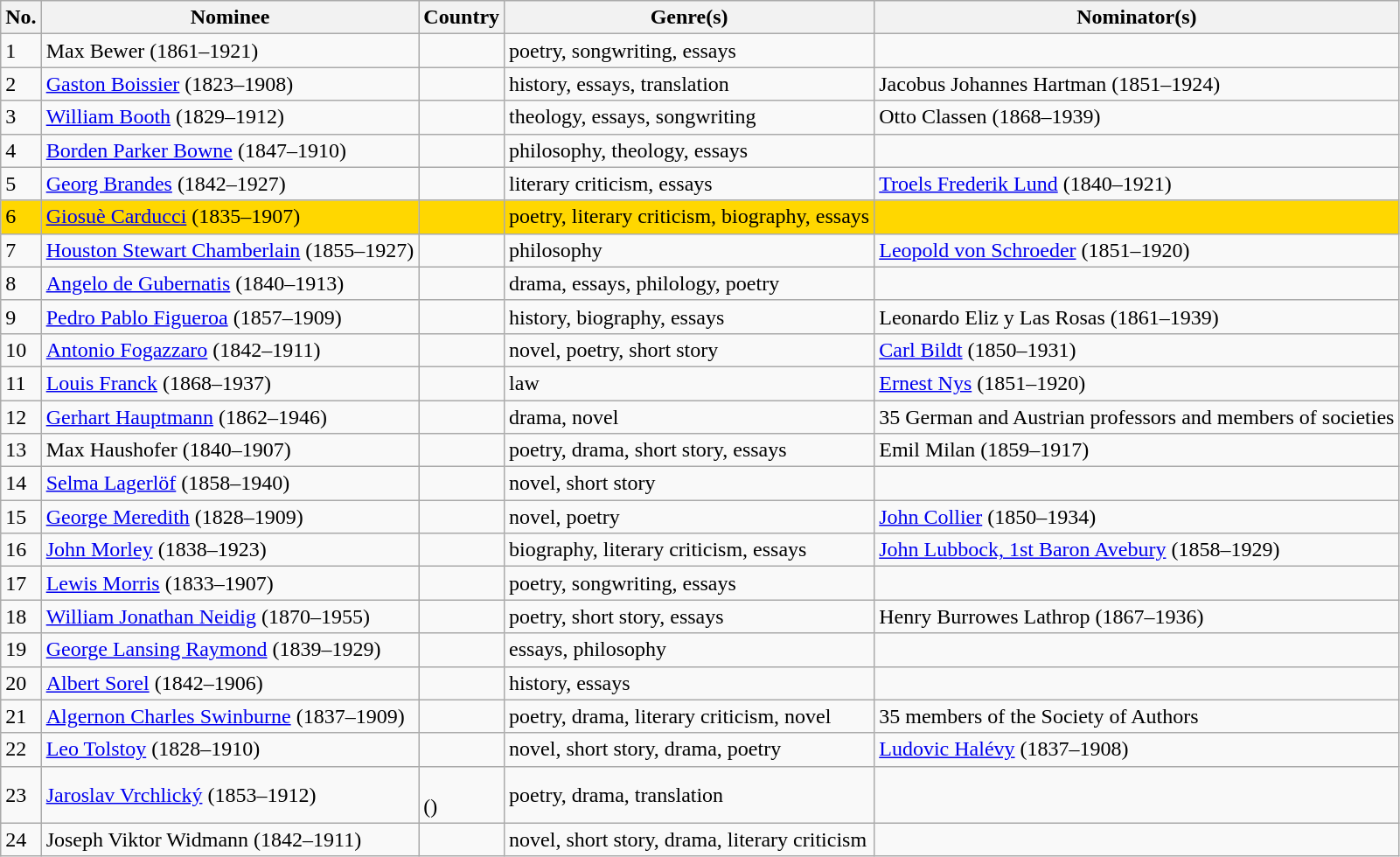<table class="sortable wikitable mw-collapsible">
<tr>
<th scope=col>No.</th>
<th scope=col>Nominee</th>
<th scope=col>Country</th>
<th scope=col>Genre(s)</th>
<th scope=col>Nominator(s)</th>
</tr>
<tr>
<td>1</td>
<td>Max Bewer (1861–1921)</td>
<td></td>
<td>poetry, songwriting, essays</td>
<td></td>
</tr>
<tr>
<td>2</td>
<td><a href='#'>Gaston Boissier</a> (1823–1908)</td>
<td></td>
<td>history, essays, translation</td>
<td>Jacobus Johannes Hartman (1851–1924)</td>
</tr>
<tr>
<td>3</td>
<td><a href='#'>William Booth</a> (1829–1912)</td>
<td></td>
<td>theology, essays, songwriting</td>
<td>Otto Classen (1868–1939)</td>
</tr>
<tr>
<td>4</td>
<td><a href='#'>Borden Parker Bowne</a> (1847–1910)</td>
<td></td>
<td>philosophy, theology, essays</td>
<td></td>
</tr>
<tr>
<td>5</td>
<td><a href='#'>Georg Brandes</a> (1842–1927)</td>
<td></td>
<td>literary criticism, essays</td>
<td><a href='#'>Troels Frederik Lund</a> (1840–1921)</td>
</tr>
<tr>
<td style="background:gold;white-space:nowrap">6</td>
<td style="background:gold;white-space:nowrap"><a href='#'>Giosuè Carducci</a> (1835–1907)</td>
<td style="background:gold;white-space:nowrap"></td>
<td style="background:gold;white-space:nowrap">poetry, literary criticism, biography, essays</td>
<td style="background:gold;white-space:nowrap"></td>
</tr>
<tr>
<td>7</td>
<td><a href='#'>Houston Stewart Chamberlain</a> (1855–1927)</td>
<td><br></td>
<td>philosophy</td>
<td><a href='#'>Leopold von Schroeder</a> (1851–1920)</td>
</tr>
<tr>
<td>8</td>
<td><a href='#'>Angelo de Gubernatis</a> (1840–1913)</td>
<td></td>
<td>drama, essays, philology, poetry</td>
<td></td>
</tr>
<tr>
<td>9</td>
<td><a href='#'>Pedro Pablo Figueroa</a> (1857–1909)</td>
<td></td>
<td>history, biography, essays</td>
<td>Leonardo Eliz y Las Rosas (1861–1939)</td>
</tr>
<tr>
<td>10</td>
<td><a href='#'>Antonio Fogazzaro</a> (1842–1911)</td>
<td></td>
<td>novel, poetry, short story</td>
<td><a href='#'>Carl Bildt</a> (1850–1931)</td>
</tr>
<tr>
<td>11</td>
<td><a href='#'>Louis Franck</a> (1868–1937)</td>
<td></td>
<td>law</td>
<td><a href='#'>Ernest Nys</a> (1851–1920)</td>
</tr>
<tr>
<td>12</td>
<td><a href='#'>Gerhart Hauptmann</a> (1862–1946)</td>
<td></td>
<td>drama, novel</td>
<td>35 German and Austrian professors and members of societies</td>
</tr>
<tr>
<td>13</td>
<td>Max Haushofer (1840–1907)</td>
<td></td>
<td>poetry, drama, short story, essays</td>
<td>Emil Milan (1859–1917)</td>
</tr>
<tr>
<td>14</td>
<td><a href='#'>Selma Lagerlöf</a> (1858–1940)</td>
<td></td>
<td>novel, short story</td>
<td></td>
</tr>
<tr>
<td>15</td>
<td><a href='#'>George Meredith</a> (1828–1909)</td>
<td></td>
<td>novel, poetry</td>
<td><a href='#'>John Collier</a> (1850–1934)</td>
</tr>
<tr>
<td>16</td>
<td><a href='#'>John Morley</a> (1838–1923)</td>
<td></td>
<td>biography, literary criticism, essays</td>
<td><a href='#'>John Lubbock, 1st Baron Avebury</a> (1858–1929)</td>
</tr>
<tr>
<td>17</td>
<td><a href='#'>Lewis Morris</a> (1833–1907)</td>
<td></td>
<td>poetry, songwriting, essays</td>
<td></td>
</tr>
<tr>
<td>18</td>
<td><a href='#'>William Jonathan Neidig</a> (1870–1955)</td>
<td></td>
<td>poetry, short story, essays</td>
<td>Henry Burrowes Lathrop (1867–1936)</td>
</tr>
<tr>
<td>19</td>
<td><a href='#'>George Lansing Raymond</a> (1839–1929)</td>
<td></td>
<td>essays, philosophy</td>
<td></td>
</tr>
<tr>
<td>20</td>
<td><a href='#'>Albert Sorel</a> (1842–1906)</td>
<td></td>
<td>history, essays</td>
<td></td>
</tr>
<tr>
<td>21</td>
<td><a href='#'>Algernon Charles Swinburne</a> (1837–1909)</td>
<td></td>
<td>poetry, drama, literary criticism, novel</td>
<td>35 members of the Society of Authors</td>
</tr>
<tr>
<td>22</td>
<td><a href='#'>Leo Tolstoy</a> (1828–1910)</td>
<td></td>
<td>novel, short story, drama, poetry</td>
<td><a href='#'>Ludovic Halévy</a> (1837–1908)</td>
</tr>
<tr>
<td>23</td>
<td><a href='#'>Jaroslav Vrchlický</a> (1853–1912)</td>
<td><br>()</td>
<td>poetry, drama, translation</td>
<td></td>
</tr>
<tr>
<td>24</td>
<td>Joseph Viktor Widmann (1842–1911)</td>
<td></td>
<td>novel, short story, drama, literary criticism</td>
<td></td>
</tr>
</table>
